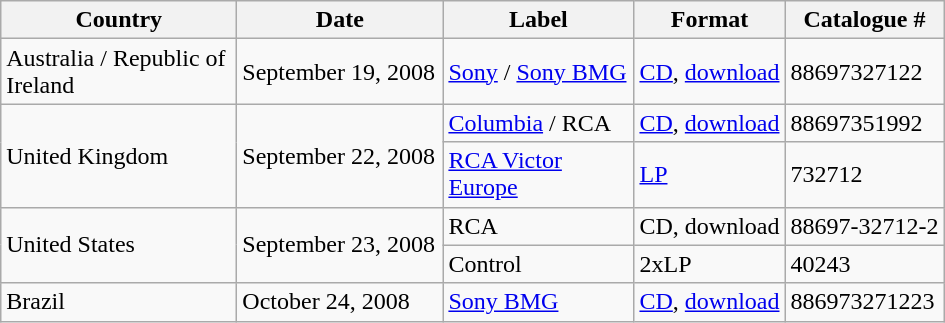<table class="wikitable">
<tr>
<th style="width:150px;">Country</th>
<th style="width:130px;">Date</th>
<th style="width:120px;">Label</th>
<th>Format</th>
<th>Catalogue #</th>
</tr>
<tr>
<td>Australia / Republic of Ireland</td>
<td>September 19, 2008</td>
<td><a href='#'>Sony</a> / <a href='#'>Sony BMG</a></td>
<td><a href='#'>CD</a>, <a href='#'>download</a></td>
<td>88697327122</td>
</tr>
<tr>
<td rowspan="2">United Kingdom</td>
<td rowspan="2">September 22, 2008</td>
<td><a href='#'>Columbia</a> / RCA</td>
<td><a href='#'>CD</a>, <a href='#'>download</a></td>
<td>88697351992</td>
</tr>
<tr>
<td><a href='#'>RCA Victor Europe</a></td>
<td><a href='#'>LP</a></td>
<td>732712</td>
</tr>
<tr>
<td rowspan="2">United States</td>
<td rowspan="2">September 23, 2008</td>
<td>RCA</td>
<td>CD, download</td>
<td>88697-32712-2</td>
</tr>
<tr>
<td>Control</td>
<td>2xLP</td>
<td>40243</td>
</tr>
<tr>
<td>Brazil</td>
<td>October 24, 2008</td>
<td><a href='#'>Sony BMG</a></td>
<td><a href='#'>CD</a>, <a href='#'>download</a></td>
<td>886973271223</td>
</tr>
</table>
